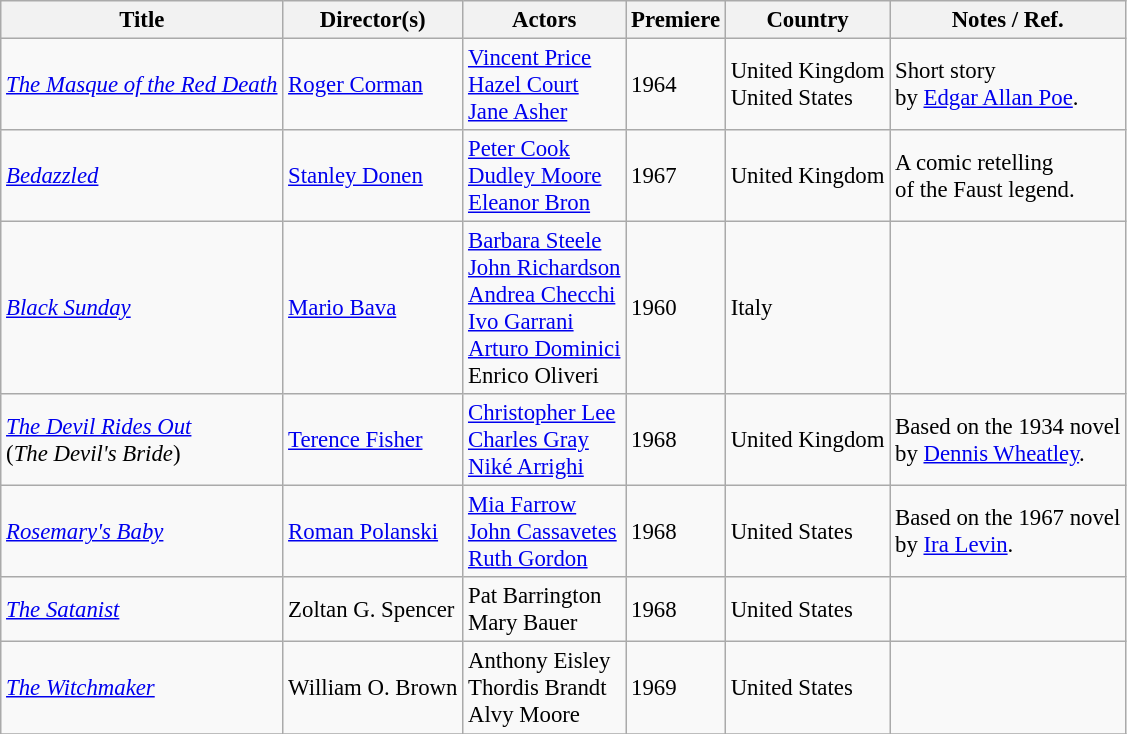<table class="wikitable sortable" style="font-size:95%">
<tr>
<th>Title</th>
<th>Director(s)</th>
<th>Actors</th>
<th>Premiere</th>
<th>Country</th>
<th class="unsortable">Notes / Ref.</th>
</tr>
<tr>
<td><em><a href='#'>The Masque of the Red Death</a></em></td>
<td><a href='#'>Roger Corman</a></td>
<td><a href='#'>Vincent Price</a> <br><a href='#'>Hazel Court</a> <br><a href='#'>Jane Asher</a></td>
<td>1964</td>
<td>United Kingdom<br>United States</td>
<td>Short story <br>by <a href='#'>Edgar Allan Poe</a>.</td>
</tr>
<tr>
<td><em><a href='#'>Bedazzled</a></em></td>
<td><a href='#'>Stanley Donen</a></td>
<td><a href='#'>Peter Cook</a> <br> <a href='#'>Dudley Moore</a> <br> <a href='#'>Eleanor Bron</a></td>
<td>1967</td>
<td>United Kingdom</td>
<td>A comic retelling <br>of the Faust legend.</td>
</tr>
<tr>
<td><em><a href='#'>Black Sunday</a></em></td>
<td><a href='#'>Mario Bava</a></td>
<td><a href='#'>Barbara Steele</a><br><a href='#'>John Richardson</a><br><a href='#'>Andrea Checchi</a><br><a href='#'>Ivo Garrani</a><br><a href='#'>Arturo Dominici</a><br>Enrico Oliveri</td>
<td>1960</td>
<td>Italy</td>
<td></td>
</tr>
<tr>
<td><em><a href='#'>The Devil Rides Out</a></em><br> (<em>The Devil's Bride</em>)</td>
<td><a href='#'>Terence Fisher</a></td>
<td><a href='#'>Christopher Lee</a><br><a href='#'>Charles Gray</a><br><a href='#'>Niké Arrighi</a></td>
<td>1968</td>
<td>United Kingdom</td>
<td>Based on the 1934 novel<br> by <a href='#'>Dennis Wheatley</a>.</td>
</tr>
<tr>
<td><em><a href='#'>Rosemary's Baby</a></em></td>
<td><a href='#'>Roman Polanski</a></td>
<td><a href='#'>Mia Farrow</a> <br> <a href='#'>John Cassavetes</a> <br> <a href='#'>Ruth Gordon</a></td>
<td>1968</td>
<td>United States</td>
<td>Based on the 1967 novel <br> by <a href='#'>Ira Levin</a>.</td>
</tr>
<tr>
<td><em><a href='#'>The Satanist</a></em></td>
<td>Zoltan G. Spencer</td>
<td>Pat Barrington <br> Mary Bauer</td>
<td>1968</td>
<td>United States</td>
<td></td>
</tr>
<tr>
<td><em><a href='#'>The Witchmaker</a></em></td>
<td>William O. Brown</td>
<td>Anthony Eisley<br> Thordis Brandt<br> Alvy Moore</td>
<td>1969</td>
<td>United States</td>
<td></td>
</tr>
<tr>
</tr>
</table>
